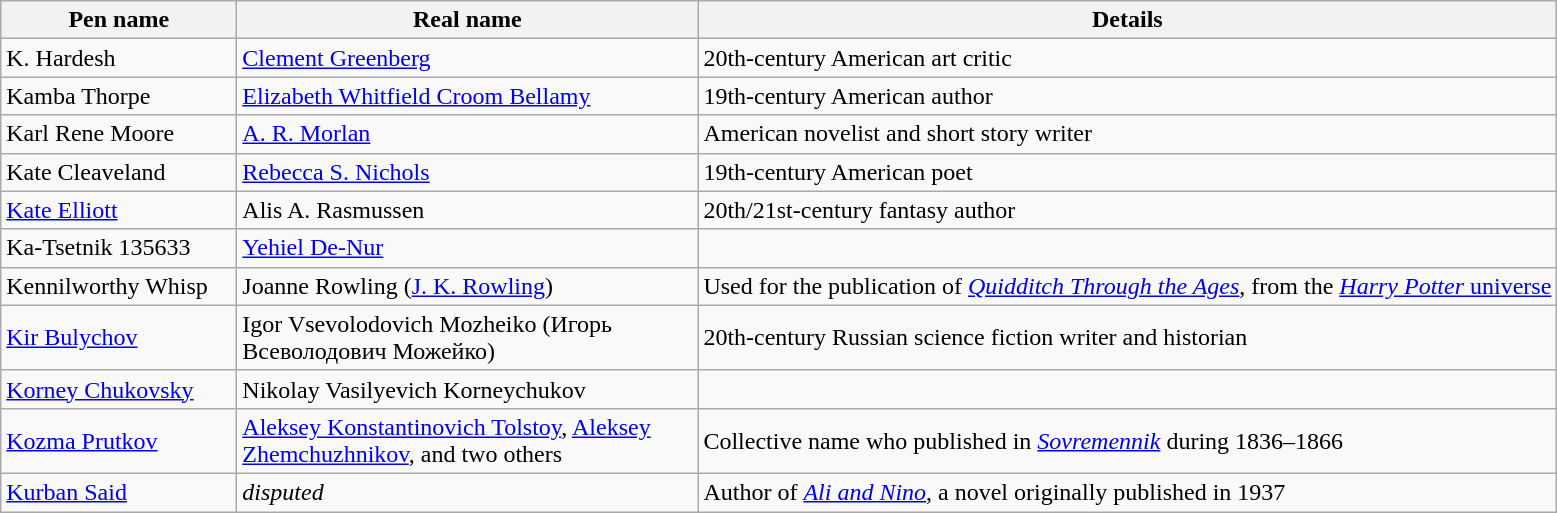<table class="wikitable sortable">
<tr>
<th style="width:150px;">Pen name</th>
<th style="width:300px;">Real name</th>
<th class=unsortable>Details</th>
</tr>
<tr>
<td>K. Hardesh</td>
<td><a href='#'>Clement Greenberg</a></td>
<td>20th-century American art critic</td>
</tr>
<tr>
<td>Kamba Thorpe</td>
<td><a href='#'>Elizabeth Whitfield Croom Bellamy</a></td>
<td>19th-century American author</td>
</tr>
<tr>
<td>Karl Rene Moore</td>
<td><a href='#'>A. R. Morlan</a></td>
<td>American novelist and short story writer</td>
</tr>
<tr>
<td>Kate Cleaveland</td>
<td><a href='#'>Rebecca S. Nichols</a></td>
<td>19th-century American poet</td>
</tr>
<tr>
<td><a href='#'>Kate Elliott</a></td>
<td>Alis A. Rasmussen</td>
<td>20th/21st-century fantasy author</td>
</tr>
<tr>
<td>Ka-Tsetnik 135633</td>
<td><a href='#'>Yehiel De-Nur</a></td>
<td></td>
</tr>
<tr>
<td>Kennilworthy Whisp</td>
<td>Joanne Rowling (<a href='#'>J. K. Rowling</a>)</td>
<td>Used for the publication of <em><a href='#'>Quidditch Through the Ages</a></em>, from the <a href='#'><em>Harry Potter</em> universe</a></td>
</tr>
<tr>
<td><a href='#'>Kir Bulychov</a></td>
<td>Igor Vsevolodovich Mozheiko (Игорь Всеволодович Можейко)</td>
<td>20th-century Russian science fiction writer and historian</td>
</tr>
<tr>
<td><a href='#'>Korney Chukovsky</a></td>
<td>Nikolay Vasilyevich Korneychukov</td>
<td></td>
</tr>
<tr>
<td><a href='#'>Kozma Prutkov</a></td>
<td><a href='#'>Aleksey Konstantinovich Tolstoy</a>, <a href='#'>Aleksey Zhemchuzhnikov</a>, and two others</td>
<td>Collective name who published in <em><a href='#'>Sovremennik</a></em> during 1836–1866</td>
</tr>
<tr>
<td><a href='#'>Kurban Said</a></td>
<td><em>disputed</em></td>
<td>Author of <em><a href='#'>Ali and Nino</a></em>, a novel originally published in 1937</td>
</tr>
</table>
